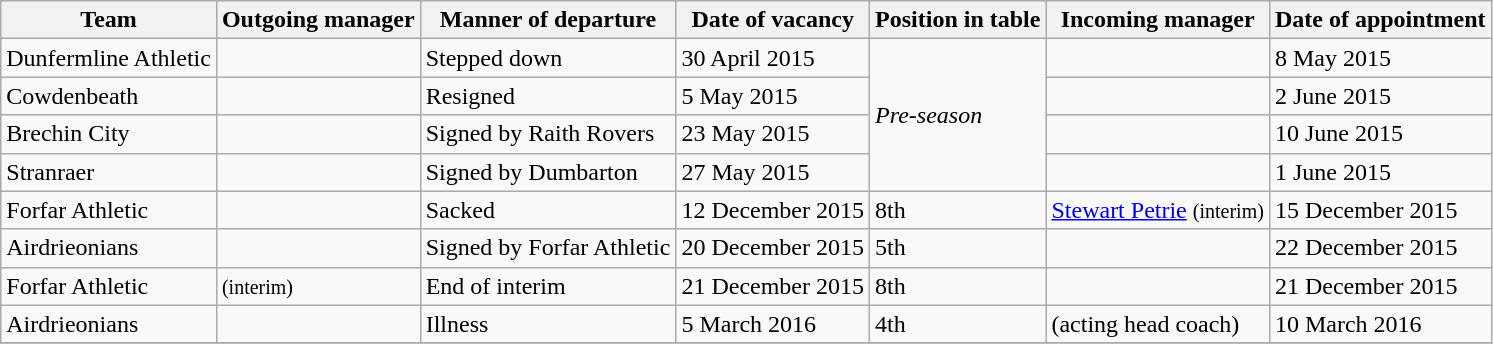<table class="wikitable sortable">
<tr>
<th>Team</th>
<th>Outgoing manager</th>
<th>Manner of departure</th>
<th>Date of vacancy</th>
<th>Position in table</th>
<th>Incoming manager</th>
<th>Date of appointment</th>
</tr>
<tr>
<td>Dunfermline Athletic</td>
<td> </td>
<td>Stepped down</td>
<td>30 April 2015</td>
<td rowspan=4><em>Pre-season</em></td>
<td> </td>
<td>8 May 2015</td>
</tr>
<tr>
<td>Cowdenbeath</td>
<td> </td>
<td>Resigned</td>
<td>5 May 2015</td>
<td> </td>
<td>2 June 2015</td>
</tr>
<tr>
<td>Brechin City</td>
<td> </td>
<td>Signed by Raith Rovers</td>
<td>23 May 2015</td>
<td> </td>
<td>10 June 2015</td>
</tr>
<tr>
<td>Stranraer</td>
<td> </td>
<td>Signed by Dumbarton</td>
<td>27 May 2015</td>
<td> </td>
<td>1 June 2015</td>
</tr>
<tr>
<td>Forfar Athletic</td>
<td> </td>
<td>Sacked</td>
<td>12 December 2015</td>
<td>8th</td>
<td> <a href='#'>Stewart Petrie</a> <small>(interim)</small></td>
<td>15 December 2015</td>
</tr>
<tr>
<td>Airdrieonians</td>
<td> </td>
<td>Signed by Forfar Athletic</td>
<td>20 December 2015</td>
<td>5th</td>
<td> </td>
<td>22 December 2015</td>
</tr>
<tr>
<td>Forfar Athletic</td>
<td>  <small>(interim)</small></td>
<td>End of interim</td>
<td>21 December 2015</td>
<td>8th</td>
<td> </td>
<td>21 December 2015</td>
</tr>
<tr>
<td>Airdrieonians</td>
<td> </td>
<td>Illness</td>
<td>5 March 2016</td>
<td>4th</td>
<td>  (acting head coach)</td>
<td>10 March 2016</td>
</tr>
<tr>
</tr>
</table>
